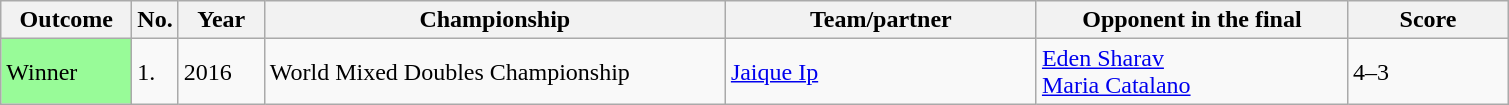<table class="wikitable sortable">
<tr>
<th width="80">Outcome</th>
<th width="20">No.</th>
<th width="50">Year</th>
<th width="300">Championship</th>
<th width="200">Team/partner</th>
<th width="200">Opponent in the final</th>
<th width="100">Score</th>
</tr>
<tr>
<td style="background:#98FB98">Winner</td>
<td>1.</td>
<td>2016</td>
<td>World Mixed Doubles Championship</td>
<td> <a href='#'>Jaique Ip</a></td>
<td> <a href='#'>Eden Sharav</a><br> <a href='#'>Maria Catalano</a></td>
<td>4–3</td>
</tr>
</table>
